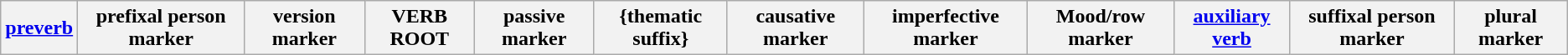<table style="margin-top: 2ex" class="wikitable">
<tr>
<th><a href='#'>preverb</a></th>
<th>prefixal person marker</th>
<th>version marker</th>
<th>VERB ROOT</th>
<th>passive marker</th>
<th>{thematic suffix}</th>
<th>causative marker</th>
<th>imperfective marker</th>
<th>Mood/row marker</th>
<th><a href='#'>auxiliary verb</a></th>
<th>suffixal person marker</th>
<th>plural marker</th>
</tr>
</table>
